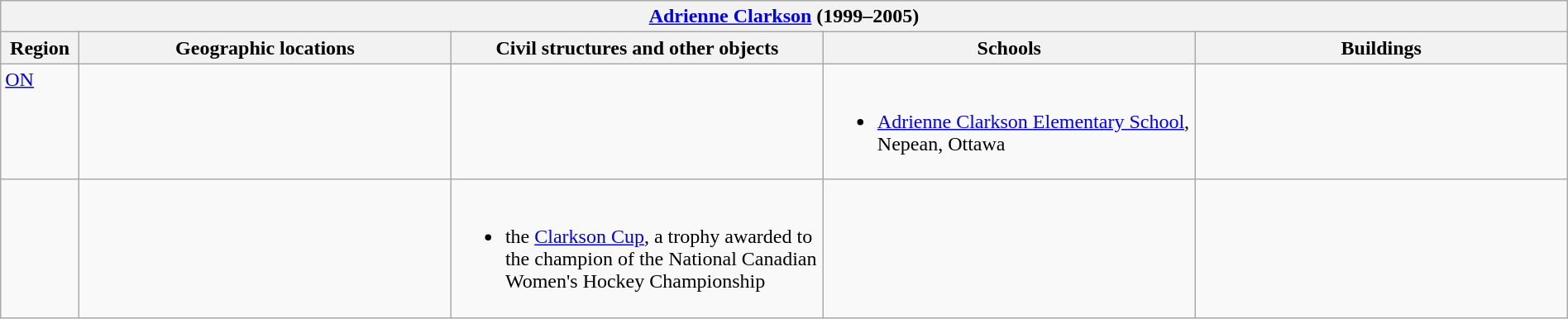<table class="wikitable" width="100%">
<tr>
<th colspan="5"> <a href='#'>Adrienne Clarkson</a> (1999–2005)</th>
</tr>
<tr>
<th width="5%">Region</th>
<th width="23.75%">Geographic locations</th>
<th width="23.75%">Civil structures and other objects</th>
<th width="23.75%">Schools</th>
<th width="23.75%">Buildings</th>
</tr>
<tr>
<td align=left valign=top> <a href='#'>ON</a></td>
<td></td>
<td></td>
<td align=left valign=top><br><ul><li><a href='#'>Adrienne Clarkson Elementary School</a>, Nepean, Ottawa</li></ul></td>
<td></td>
</tr>
<tr>
<td></td>
<td></td>
<td align=left valign=top><br><ul><li>the <a href='#'>Clarkson Cup</a>, a trophy awarded to the champion of the National Canadian Women's Hockey Championship</li></ul></td>
<td></td>
<td></td>
</tr>
</table>
